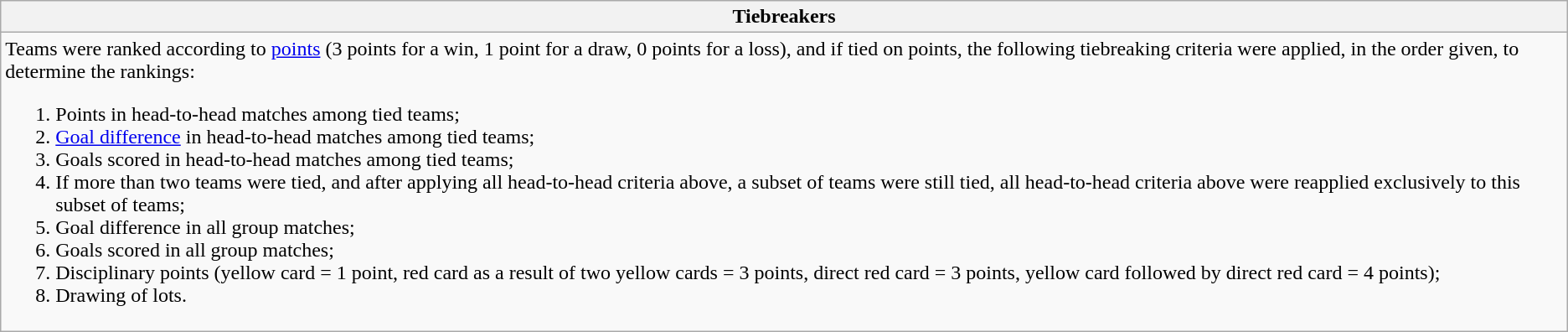<table class="wikitable collapsible collapsed">
<tr>
<th> Tiebreakers</th>
</tr>
<tr>
<td>Teams were ranked according to <a href='#'>points</a> (3 points for a win, 1 point for a draw, 0 points for a loss), and if tied on points, the following tiebreaking criteria were applied, in the order given, to determine the rankings:<br><ol><li>Points in head-to-head matches among tied teams;</li><li><a href='#'>Goal difference</a> in head-to-head matches among tied teams;</li><li>Goals scored in head-to-head matches among tied teams;</li><li>If more than two teams were tied, and after applying all head-to-head criteria above, a subset of teams were still tied, all head-to-head criteria above were reapplied exclusively to this subset of teams;</li><li>Goal difference in all group matches;</li><li>Goals scored in all group matches;</li><li>Disciplinary points (yellow card = 1 point, red card as a result of two yellow cards = 3 points, direct red card = 3 points, yellow card followed by direct red card = 4 points);</li><li>Drawing of lots.</li></ol></td>
</tr>
</table>
